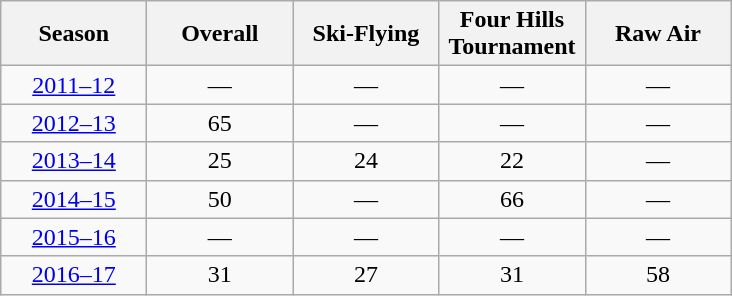<table class="wikitable">
<tr class="hintergrundfarbe5">
<th width="90">Season</th>
<th width="90">Overall</th>
<th width="90">Ski-Flying</th>
<th width="90">Four Hills<br>Tournament</th>
<th width="90">Raw Air</th>
</tr>
<tr>
<td align=center><a href='#'>2011–12</a></td>
<td align=center>—</td>
<td align=center>—</td>
<td align=center>—</td>
<td align=center>—</td>
</tr>
<tr>
<td align=center><a href='#'>2012–13</a></td>
<td align=center>65</td>
<td align=center>—</td>
<td align=center>—</td>
<td align=center>—</td>
</tr>
<tr>
<td align=center><a href='#'>2013–14</a></td>
<td align=center>25</td>
<td align=center>24</td>
<td align=center>22</td>
<td align=center>—</td>
</tr>
<tr>
<td align=center><a href='#'>2014–15</a></td>
<td align=center>50</td>
<td align=center>—</td>
<td align=center>66</td>
<td align=center>—</td>
</tr>
<tr>
<td align=center><a href='#'>2015–16</a></td>
<td align=center>—</td>
<td align=center>—</td>
<td align=center>—</td>
<td align=center>—</td>
</tr>
<tr>
<td align=center><a href='#'>2016–17</a></td>
<td align=center>31</td>
<td align=center>27</td>
<td align=center>31</td>
<td align=center>58</td>
</tr>
</table>
